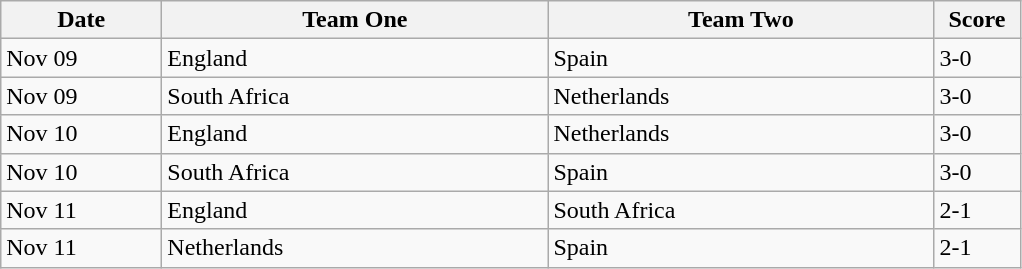<table class="wikitable">
<tr>
<th width=100>Date</th>
<th width=250>Team One</th>
<th width=250>Team Two</th>
<th width=50>Score</th>
</tr>
<tr>
<td>Nov 09</td>
<td> England</td>
<td> Spain</td>
<td>3-0</td>
</tr>
<tr>
<td>Nov 09</td>
<td> South Africa</td>
<td> Netherlands</td>
<td>3-0</td>
</tr>
<tr>
<td>Nov 10</td>
<td> England</td>
<td> Netherlands</td>
<td>3-0</td>
</tr>
<tr>
<td>Nov 10</td>
<td> South Africa</td>
<td> Spain</td>
<td>3-0</td>
</tr>
<tr>
<td>Nov 11</td>
<td> England</td>
<td> South Africa</td>
<td>2-1</td>
</tr>
<tr>
<td>Nov 11</td>
<td> Netherlands</td>
<td> Spain</td>
<td>2-1</td>
</tr>
</table>
